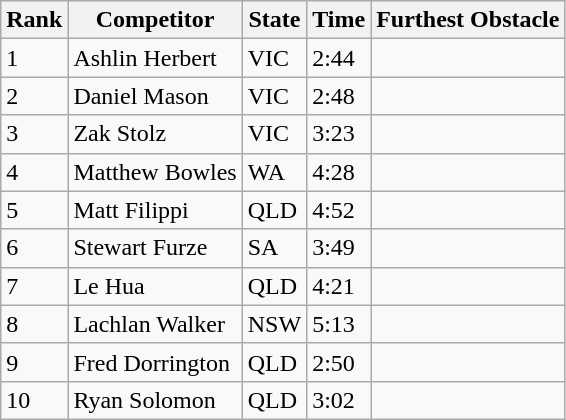<table class="wikitable sortable mw-collapsible">
<tr>
<th>Rank</th>
<th>Competitor</th>
<th>State</th>
<th>Time</th>
<th>Furthest Obstacle</th>
</tr>
<tr>
<td>1</td>
<td>Ashlin Herbert</td>
<td>VIC</td>
<td>2:44</td>
<td></td>
</tr>
<tr>
<td>2</td>
<td>Daniel Mason</td>
<td>VIC</td>
<td>2:48</td>
<td></td>
</tr>
<tr>
<td>3</td>
<td>Zak Stolz</td>
<td>VIC</td>
<td>3:23</td>
<td></td>
</tr>
<tr>
<td>4</td>
<td>Matthew Bowles</td>
<td>WA</td>
<td>4:28</td>
<td></td>
</tr>
<tr>
<td>5</td>
<td>Matt Filippi</td>
<td>QLD</td>
<td>4:52</td>
<td></td>
</tr>
<tr>
<td>6</td>
<td>Stewart Furze</td>
<td>SA</td>
<td>3:49</td>
<td></td>
</tr>
<tr>
<td>7</td>
<td>Le Hua</td>
<td>QLD</td>
<td>4:21</td>
<td></td>
</tr>
<tr>
<td>8</td>
<td>Lachlan Walker</td>
<td>NSW</td>
<td>5:13</td>
<td></td>
</tr>
<tr>
<td>9</td>
<td>Fred Dorrington</td>
<td>QLD</td>
<td>2:50</td>
<td></td>
</tr>
<tr>
<td>10</td>
<td>Ryan Solomon</td>
<td>QLD</td>
<td>3:02</td>
<td></td>
</tr>
</table>
